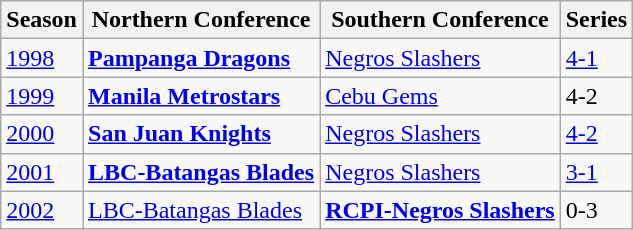<table class="wikitable">
<tr>
<th>Season</th>
<th>Northern Conference</th>
<th>Southern Conference</th>
<th>Series</th>
</tr>
<tr>
<td><a href='#'>1998</a></td>
<td><strong><a href='#'>Pampanga Dragons</a></strong></td>
<td><a href='#'>Negros Slashers</a></td>
<td><a href='#'>4-1</a></td>
</tr>
<tr>
<td><a href='#'>1999</a></td>
<td><strong><a href='#'>Manila Metrostars</a></strong></td>
<td><a href='#'>Cebu Gems</a></td>
<td>4-2</td>
</tr>
<tr>
<td><a href='#'>2000</a></td>
<td><strong><a href='#'>San Juan Knights</a></strong></td>
<td><a href='#'>Negros Slashers</a></td>
<td><a href='#'>4-2</a></td>
</tr>
<tr>
<td><a href='#'>2001</a></td>
<td><strong><a href='#'>LBC-Batangas Blades</a></strong></td>
<td><a href='#'>Negros Slashers</a></td>
<td><a href='#'>3-1</a></td>
</tr>
<tr>
<td><a href='#'>2002</a></td>
<td><a href='#'>LBC-Batangas Blades</a></td>
<td><strong><a href='#'>RCPI-Negros Slashers</a></strong></td>
<td>0-3</td>
</tr>
</table>
